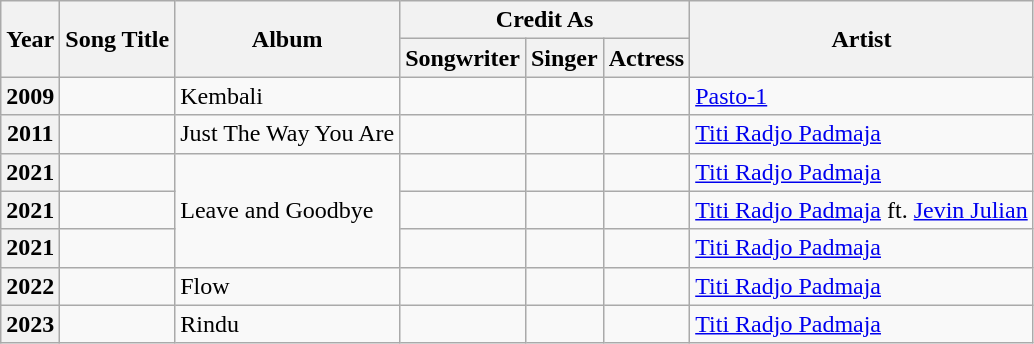<table class="wikitable">
<tr>
<th rowspan="2">Year</th>
<th rowspan="2">Song Title</th>
<th rowspan="2">Album</th>
<th colspan="3">Credit As</th>
<th rowspan="2">Artist</th>
</tr>
<tr>
<th>Songwriter</th>
<th>Singer</th>
<th>Actress</th>
</tr>
<tr>
<th><strong>2009</strong></th>
<td><em></em></td>
<td>Kembali</td>
<td></td>
<td></td>
<td></td>
<td><a href='#'>Pasto-1</a></td>
</tr>
<tr>
<th><strong>2011</strong></th>
<td></td>
<td>Just The Way You Are</td>
<td></td>
<td></td>
<td></td>
<td><a href='#'>Titi Radjo Padmaja</a></td>
</tr>
<tr>
<th><strong>2021</strong></th>
<td></td>
<td rowspan="3">Leave and Goodbye</td>
<td></td>
<td></td>
<td></td>
<td><a href='#'>Titi Radjo Padmaja</a></td>
</tr>
<tr>
<th><strong>2021</strong></th>
<td></td>
<td></td>
<td></td>
<td></td>
<td><a href='#'>Titi Radjo Padmaja</a> ft. <a href='#'>Jevin Julian</a></td>
</tr>
<tr>
<th><strong>2021</strong></th>
<td></td>
<td></td>
<td></td>
<td></td>
<td><a href='#'>Titi Radjo Padmaja</a></td>
</tr>
<tr>
<th><strong>2022</strong></th>
<td></td>
<td>Flow</td>
<td></td>
<td></td>
<td></td>
<td><a href='#'>Titi Radjo Padmaja</a></td>
</tr>
<tr>
<th><strong>2023</strong></th>
<td><em></em></td>
<td>Rindu</td>
<td></td>
<td></td>
<td></td>
<td><a href='#'>Titi Radjo Padmaja</a></td>
</tr>
</table>
